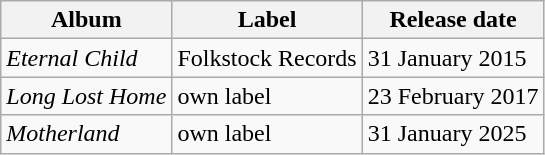<table class="wikitable">
<tr>
<th>Album</th>
<th>Label</th>
<th>Release date</th>
</tr>
<tr>
<td><em>Eternal Child</em></td>
<td>Folkstock Records</td>
<td>31 January 2015</td>
</tr>
<tr>
<td><em>Long Lost Home</em></td>
<td>own label</td>
<td>23 February 2017</td>
</tr>
<tr>
<td><em>Motherland</em></td>
<td>own label</td>
<td>31 January 2025</td>
</tr>
</table>
